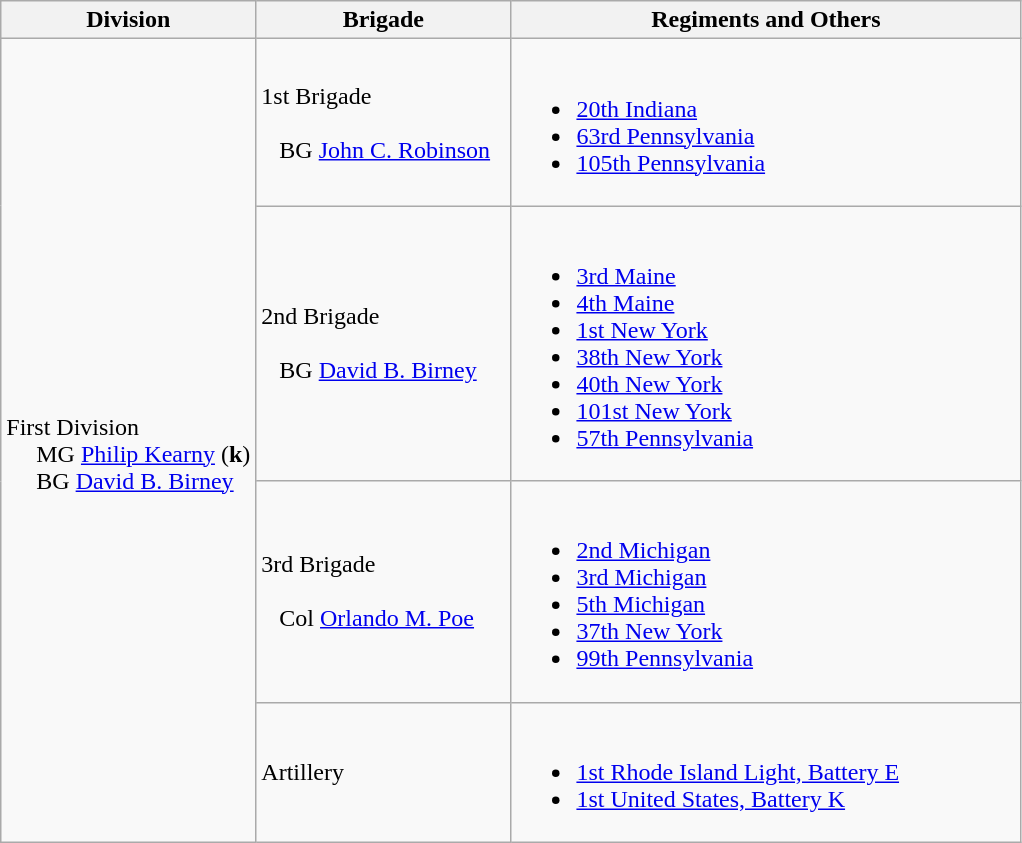<table class="wikitable">
<tr>
<th width=25%>Division</th>
<th width=25%>Brigade</th>
<th>Regiments and Others</th>
</tr>
<tr>
<td rowspan=4><br>First Division
<br>    
MG <a href='#'>Philip Kearny</a> (<strong>k</strong>)
<br>    
BG <a href='#'>David B. Birney</a></td>
<td>1st Brigade<br><br>  
BG <a href='#'>John C. Robinson</a></td>
<td><br><ul><li><a href='#'>20th Indiana</a></li><li><a href='#'>63rd Pennsylvania</a></li><li><a href='#'>105th Pennsylvania</a></li></ul></td>
</tr>
<tr>
<td>2nd Brigade<br><br>  
BG <a href='#'>David B. Birney</a></td>
<td><br><ul><li><a href='#'>3rd Maine</a></li><li><a href='#'>4th Maine</a></li><li><a href='#'>1st New York</a></li><li><a href='#'>38th New York</a></li><li><a href='#'>40th New York</a></li><li><a href='#'>101st New York</a></li><li><a href='#'>57th Pennsylvania</a></li></ul></td>
</tr>
<tr>
<td>3rd Brigade<br><br>  
Col <a href='#'>Orlando M. Poe</a></td>
<td><br><ul><li><a href='#'>2nd Michigan</a></li><li><a href='#'>3rd Michigan</a></li><li><a href='#'>5th Michigan</a></li><li><a href='#'>37th New York</a></li><li><a href='#'>99th Pennsylvania</a></li></ul></td>
</tr>
<tr>
<td>Artillery</td>
<td><br><ul><li><a href='#'>1st Rhode Island Light, Battery E</a></li><li><a href='#'>1st United States, Battery K</a></li></ul></td>
</tr>
</table>
